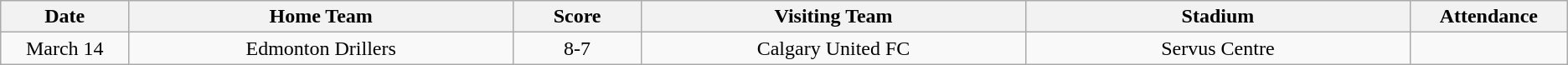<table class="wikitable" style="text-align:center;">
<tr>
<th bgcolor="#DDDDFF" width="5%">Date</th>
<th bgcolor="#DDDDFF" width="15%">Home Team</th>
<th bgcolor="#DDDDFF" width="5%">Score</th>
<th bgcolor="#DDDDFF" width="15%">Visiting Team</th>
<th bgcolor="#DDDDFF" width="15%">Stadium</th>
<th bgcolor="#DDDDFF" width="5%">Attendance</th>
</tr>
<tr>
<td>March 14</td>
<td>Edmonton Drillers</td>
<td>8-7</td>
<td>Calgary United FC</td>
<td>Servus Centre</td>
<td></td>
</tr>
</table>
